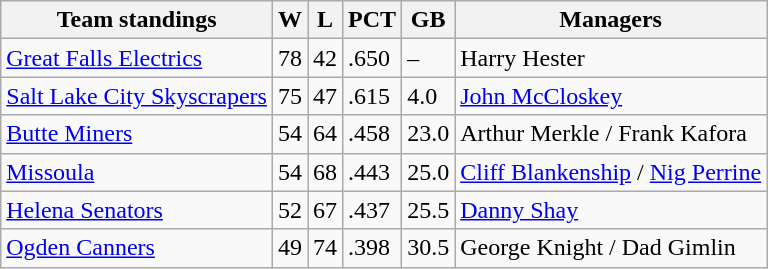<table class="wikitable">
<tr>
<th>Team standings</th>
<th>W</th>
<th>L</th>
<th>PCT</th>
<th>GB</th>
<th>Managers</th>
</tr>
<tr>
<td><a href='#'>Great Falls Electrics</a></td>
<td>78</td>
<td>42</td>
<td>.650</td>
<td>–</td>
<td>Harry Hester</td>
</tr>
<tr>
<td><a href='#'>Salt Lake City Skyscrapers</a></td>
<td>75</td>
<td>47</td>
<td>.615</td>
<td>4.0</td>
<td><a href='#'>John McCloskey</a></td>
</tr>
<tr>
<td><a href='#'>Butte Miners</a></td>
<td>54</td>
<td>64</td>
<td>.458</td>
<td>23.0</td>
<td>Arthur Merkle / Frank Kafora</td>
</tr>
<tr>
<td><a href='#'>Missoula</a></td>
<td>54</td>
<td>68</td>
<td>.443</td>
<td>25.0</td>
<td><a href='#'>Cliff Blankenship</a> / <a href='#'>Nig Perrine</a></td>
</tr>
<tr>
<td><a href='#'>Helena Senators</a></td>
<td>52</td>
<td>67</td>
<td>.437</td>
<td>25.5</td>
<td><a href='#'>Danny Shay</a></td>
</tr>
<tr>
<td><a href='#'>Ogden Canners</a></td>
<td>49</td>
<td>74</td>
<td>.398</td>
<td>30.5</td>
<td>George Knight / Dad Gimlin</td>
</tr>
</table>
